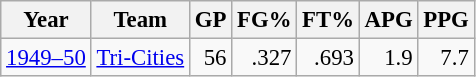<table class="wikitable sortable" style="font-size:95%; text-align:right;">
<tr>
<th>Year</th>
<th>Team</th>
<th>GP</th>
<th>FG%</th>
<th>FT%</th>
<th>APG</th>
<th>PPG</th>
</tr>
<tr>
<td style="text-align:left;"><a href='#'>1949–50</a></td>
<td style="text-align:left;"><a href='#'>Tri-Cities</a></td>
<td>56</td>
<td>.327</td>
<td>.693</td>
<td>1.9</td>
<td>7.7</td>
</tr>
</table>
